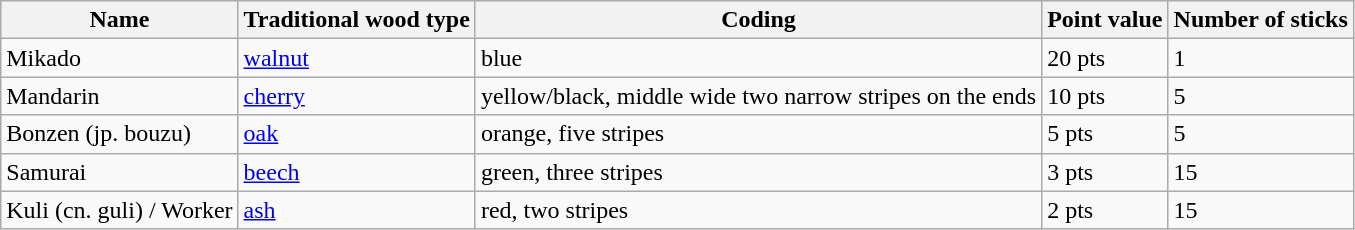<table class="wikitable">
<tr>
<th>Name</th>
<th>Traditional wood type</th>
<th>Coding</th>
<th>Point value</th>
<th>Number of sticks</th>
</tr>
<tr>
<td>Mikado</td>
<td><a href='#'>walnut</a></td>
<td>blue</td>
<td>20 pts</td>
<td>1</td>
</tr>
<tr>
<td>Mandarin</td>
<td><a href='#'>cherry</a></td>
<td>yellow/black, middle wide two narrow stripes on the ends</td>
<td>10 pts</td>
<td>5</td>
</tr>
<tr>
<td>Bonzen (jp. bouzu)</td>
<td><a href='#'>oak</a></td>
<td>orange, five stripes</td>
<td>5 pts</td>
<td>5</td>
</tr>
<tr>
<td>Samurai</td>
<td><a href='#'>beech</a></td>
<td>green, three stripes</td>
<td>3 pts</td>
<td>15</td>
</tr>
<tr>
<td>Kuli (cn. guli) / Worker</td>
<td><a href='#'>ash</a></td>
<td>red, two stripes</td>
<td>2 pts</td>
<td>15</td>
</tr>
</table>
